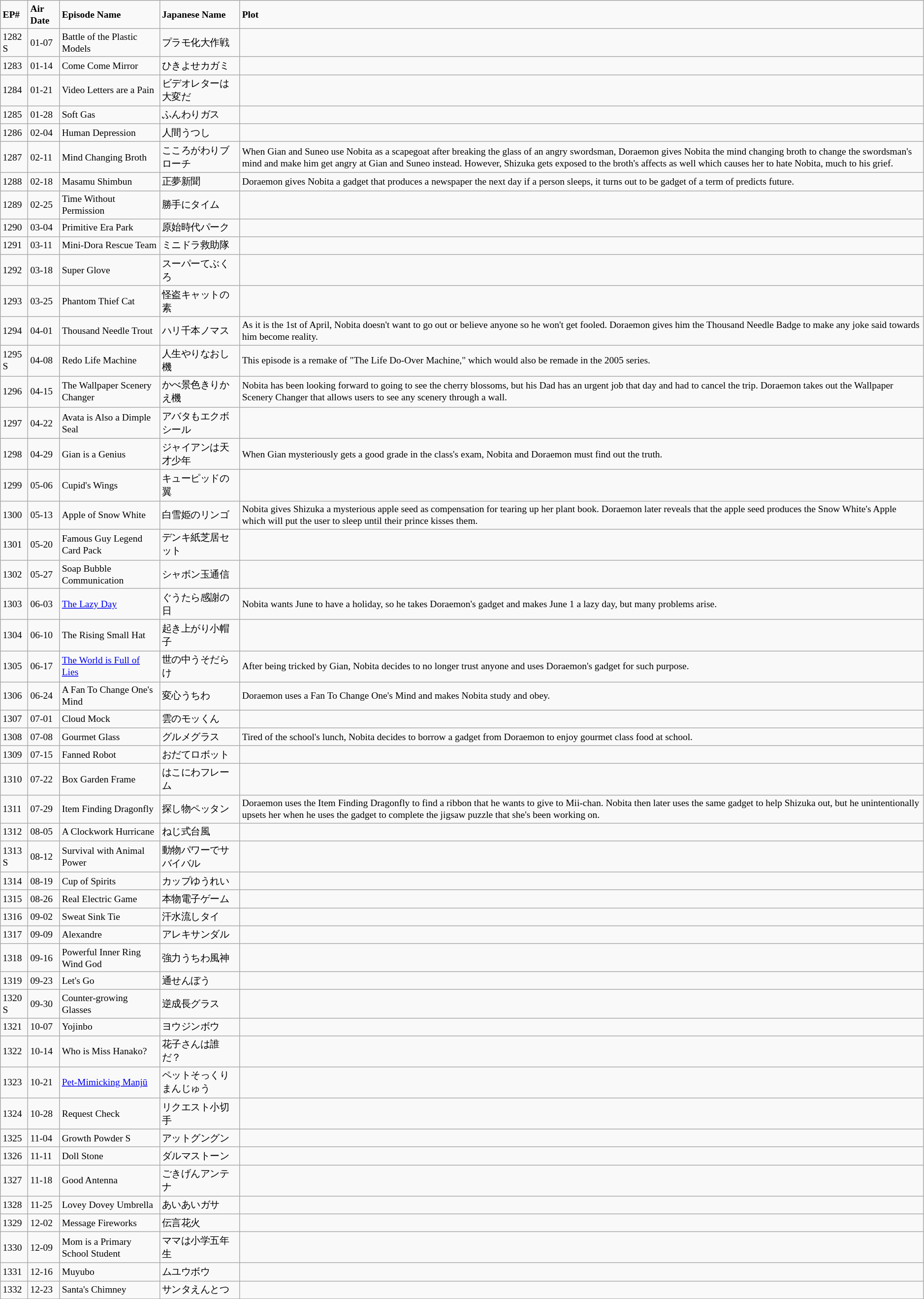<table class="wikitable" style="font-size:small;">
<tr>
<td><strong>EP#</strong></td>
<td><strong>Air Date</strong></td>
<td><strong>Episode Name</strong></td>
<td><strong>Japanese Name</strong></td>
<td><strong>Plot</strong></td>
</tr>
<tr>
<td>1282 S</td>
<td>01-07</td>
<td>Battle of the Plastic Models</td>
<td>プラモ化大作戦</td>
<td></td>
</tr>
<tr>
<td>1283</td>
<td>01-14</td>
<td>Come Come Mirror</td>
<td>ひきよせカガミ</td>
<td></td>
</tr>
<tr>
<td>1284</td>
<td>01-21</td>
<td>Video Letters are a Pain</td>
<td>ビデオレターは大変だ</td>
<td></td>
</tr>
<tr>
<td>1285</td>
<td>01-28</td>
<td>Soft Gas</td>
<td>ふんわりガス</td>
<td></td>
</tr>
<tr>
<td>1286</td>
<td>02-04</td>
<td>Human Depression</td>
<td>人間うつし</td>
<td></td>
</tr>
<tr>
<td>1287</td>
<td>02-11</td>
<td>Mind Changing Broth</td>
<td>こころがわりブローチ</td>
<td>When Gian and Suneo use Nobita as a scapegoat after breaking the glass of an angry swordsman, Doraemon gives Nobita the mind changing broth to change the swordsman's mind and make him get angry at Gian and Suneo instead. However, Shizuka gets exposed to the broth's affects as well which causes her to hate Nobita, much to his grief.</td>
</tr>
<tr>
<td>1288</td>
<td>02-18</td>
<td>Masamu Shimbun</td>
<td>正夢新聞</td>
<td>Doraemon gives Nobita a gadget that produces a newspaper the next day if a person sleeps, it turns out to be gadget of a term of predicts future.</td>
</tr>
<tr>
<td>1289</td>
<td>02-25</td>
<td>Time Without Permission</td>
<td>勝手にタイム</td>
<td></td>
</tr>
<tr>
<td>1290</td>
<td>03-04</td>
<td>Primitive Era Park</td>
<td>原始時代パーク</td>
<td></td>
</tr>
<tr>
<td>1291</td>
<td>03-11</td>
<td>Mini-Dora Rescue Team</td>
<td>ミニドラ救助隊</td>
<td></td>
</tr>
<tr>
<td>1292</td>
<td>03-18</td>
<td>Super Glove</td>
<td>スーパーてぶくろ</td>
<td></td>
</tr>
<tr>
<td>1293</td>
<td>03-25</td>
<td>Phantom Thief Cat</td>
<td>怪盗キャットの素</td>
<td></td>
</tr>
<tr>
<td>1294</td>
<td>04-01</td>
<td>Thousand Needle Trout</td>
<td>ハリ千本ノマス</td>
<td>As it is the 1st of April, Nobita doesn't want to go out or believe anyone so he won't get fooled. Doraemon gives him the Thousand Needle Badge to make any joke said towards him become reality.</td>
</tr>
<tr>
<td>1295 S</td>
<td>04-08</td>
<td>Redo Life Machine</td>
<td>人生やりなおし機</td>
<td>This episode is a remake of "The Life Do-Over Machine," which would also be remade in the 2005 series.</td>
</tr>
<tr>
<td>1296</td>
<td>04-15</td>
<td>The Wallpaper Scenery Changer</td>
<td>かべ景色きりかえ機</td>
<td>Nobita has been looking forward to going to see the cherry blossoms, but his Dad has an urgent job that day and had to cancel the trip. Doraemon takes out the Wallpaper Scenery Changer that allows users to see any scenery through a wall.</td>
</tr>
<tr>
<td>1297</td>
<td>04-22</td>
<td>Avata is Also a Dimple Seal</td>
<td>アバタもエクボシール</td>
<td></td>
</tr>
<tr>
<td>1298</td>
<td>04-29</td>
<td>Gian is a Genius</td>
<td>ジャイアンは天才少年</td>
<td>When Gian mysteriously gets a good grade in the class's exam, Nobita and Doraemon must find out the truth.</td>
</tr>
<tr>
<td>1299</td>
<td>05-06</td>
<td>Cupid's Wings</td>
<td>キューピッドの翼</td>
<td></td>
</tr>
<tr>
<td>1300</td>
<td>05-13</td>
<td>Apple of Snow White</td>
<td>白雪姫のリンゴ</td>
<td>Nobita gives Shizuka a mysterious apple seed as compensation for tearing up her plant book. Doraemon later reveals that the apple seed produces the Snow White's Apple which will put the user to sleep until their prince kisses them.</td>
</tr>
<tr>
<td>1301</td>
<td>05-20</td>
<td>Famous Guy Legend Card Pack</td>
<td>デンキ紙芝居セット</td>
<td></td>
</tr>
<tr>
<td>1302</td>
<td>05-27</td>
<td>Soap Bubble Communication</td>
<td>シャボン玉通信</td>
<td></td>
</tr>
<tr>
<td>1303</td>
<td>06-03</td>
<td><a href='#'>The Lazy Day</a></td>
<td>ぐうたら感謝の日</td>
<td>Nobita wants June to have a holiday, so he takes Doraemon's gadget and makes June 1 a lazy day, but many problems arise.</td>
</tr>
<tr>
<td>1304</td>
<td>06-10</td>
<td>The Rising Small Hat</td>
<td>起き上がり小帽子</td>
<td></td>
</tr>
<tr>
<td>1305</td>
<td>06-17</td>
<td><a href='#'>The World is Full of Lies</a></td>
<td>世の中うそだらけ</td>
<td>After being tricked by Gian, Nobita decides to no longer trust anyone and uses Doraemon's gadget for such purpose.</td>
</tr>
<tr>
<td>1306</td>
<td>06-24</td>
<td>A Fan To Change One's Mind</td>
<td>変心うちわ</td>
<td>Doraemon uses a Fan To Change One's Mind and makes Nobita study and obey.</td>
</tr>
<tr>
<td>1307</td>
<td>07-01</td>
<td>Cloud Mock</td>
<td>雲のモッくん</td>
<td></td>
</tr>
<tr>
<td>1308</td>
<td>07-08</td>
<td>Gourmet Glass</td>
<td>グルメグラス</td>
<td>Tired of the school's lunch, Nobita decides to borrow a gadget from Doraemon to enjoy gourmet class food at school.</td>
</tr>
<tr>
<td>1309</td>
<td>07-15</td>
<td>Fanned Robot</td>
<td>おだてロボット</td>
<td></td>
</tr>
<tr>
<td>1310</td>
<td>07-22</td>
<td>Box Garden Frame</td>
<td>はこにわフレーム</td>
<td></td>
</tr>
<tr>
<td>1311</td>
<td>07-29</td>
<td>Item Finding Dragonfly</td>
<td>探し物ペッタン</td>
<td>Doraemon uses the Item Finding Dragonfly to find a ribbon that he wants to give to Mii-chan. Nobita then later uses the same gadget to help Shizuka out, but he unintentionally upsets her when he uses the gadget to complete the jigsaw puzzle that she's been working on.</td>
</tr>
<tr>
<td>1312</td>
<td>08-05</td>
<td>A Clockwork Hurricane</td>
<td>ねじ式台風</td>
<td></td>
</tr>
<tr>
<td>1313 S</td>
<td>08-12</td>
<td>Survival with Animal Power</td>
<td>動物パワーでサバイバル</td>
<td></td>
</tr>
<tr>
<td>1314</td>
<td>08-19</td>
<td>Cup of Spirits</td>
<td>カップゆうれい</td>
<td></td>
</tr>
<tr>
<td>1315</td>
<td>08-26</td>
<td>Real Electric Game</td>
<td>本物電子ゲーム</td>
<td></td>
</tr>
<tr>
<td>1316</td>
<td>09-02</td>
<td>Sweat Sink Tie</td>
<td>汗水流しタイ</td>
<td></td>
</tr>
<tr>
<td>1317</td>
<td>09-09</td>
<td>Alexandre</td>
<td>アレキサンダル</td>
<td></td>
</tr>
<tr>
<td>1318</td>
<td>09-16</td>
<td>Powerful Inner Ring Wind God</td>
<td>強力うちわ風神</td>
<td></td>
</tr>
<tr>
<td>1319</td>
<td>09-23</td>
<td>Let's Go</td>
<td>通せんぼう</td>
<td></td>
</tr>
<tr>
<td>1320 S</td>
<td>09-30</td>
<td>Counter-growing Glasses</td>
<td>逆成長グラス</td>
<td></td>
</tr>
<tr>
<td>1321</td>
<td>10-07</td>
<td>Yojinbo</td>
<td>ヨウジンボウ</td>
<td></td>
</tr>
<tr>
<td>1322</td>
<td>10-14</td>
<td>Who is Miss Hanako?</td>
<td>花子さんは誰だ？</td>
<td></td>
</tr>
<tr>
<td>1323</td>
<td>10-21</td>
<td><a href='#'>Pet-Mimicking Manjū</a></td>
<td>ペットそっくりまんじゅう</td>
<td></td>
</tr>
<tr>
<td>1324</td>
<td>10-28</td>
<td>Request Check</td>
<td>リクエスト小切手</td>
<td></td>
</tr>
<tr>
<td>1325</td>
<td>11-04</td>
<td>Growth Powder S</td>
<td>アットグングン</td>
<td></td>
</tr>
<tr>
<td>1326</td>
<td>11-11</td>
<td>Doll Stone</td>
<td>ダルマストーン</td>
<td></td>
</tr>
<tr>
<td>1327</td>
<td>11-18</td>
<td>Good Antenna</td>
<td>ごきげんアンテナ</td>
<td></td>
</tr>
<tr>
<td>1328</td>
<td>11-25</td>
<td>Lovey Dovey Umbrella</td>
<td>あいあいガサ</td>
<td></td>
</tr>
<tr>
<td>1329</td>
<td>12-02</td>
<td>Message Fireworks</td>
<td>伝言花火</td>
<td></td>
</tr>
<tr>
<td>1330</td>
<td>12-09</td>
<td>Mom is a Primary School Student</td>
<td>ママは小学五年生</td>
<td></td>
</tr>
<tr>
<td>1331</td>
<td>12-16</td>
<td>Muyubo</td>
<td>ムユウボウ</td>
<td></td>
</tr>
<tr>
<td>1332</td>
<td>12-23</td>
<td>Santa's Chimney</td>
<td>サンタえんとつ</td>
<td></td>
</tr>
</table>
